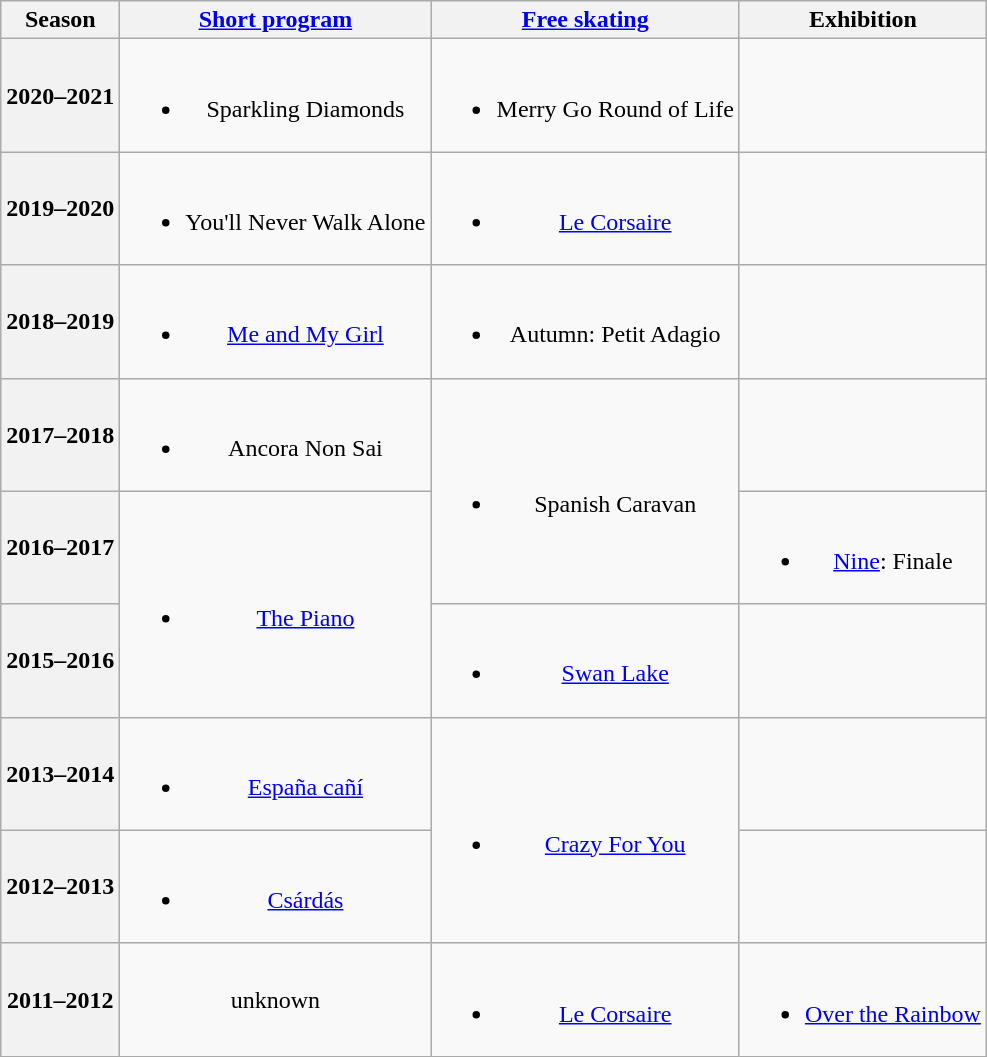<table class=wikitable style=text-align:center>
<tr>
<th>Season</th>
<th><a href='#'>Short program</a></th>
<th><a href='#'>Free skating</a></th>
<th>Exhibition</th>
</tr>
<tr>
<th>2020–2021</th>
<td><br><ul><li>Sparkling Diamonds <br></li></ul></td>
<td><br><ul><li>Merry Go Round of Life<br></li></ul></td>
<td></td>
</tr>
<tr>
<th>2019–2020 <br> </th>
<td><br><ul><li>You'll Never Walk Alone<br></li></ul></td>
<td><br><ul><li><a href='#'>Le Corsaire</a><br></li></ul></td>
<td></td>
</tr>
<tr>
<th>2018–2019 <br> </th>
<td><br><ul><li><a href='#'>Me and My Girl</a> <br></li></ul></td>
<td><br><ul><li>Autumn: Petit Adagio <br></li></ul></td>
<td></td>
</tr>
<tr>
<th>2017–2018 <br> </th>
<td><br><ul><li>Ancora Non Sai <br></li></ul></td>
<td rowspan=2><br><ul><li>Spanish Caravan <br></li></ul></td>
<td></td>
</tr>
<tr>
<th>2016–2017 <br> </th>
<td rowspan=2><br><ul><li><a href='#'>The Piano</a> <br></li></ul></td>
<td><br><ul><li><a href='#'>Nine</a>: Finale</li></ul></td>
</tr>
<tr>
<th>2015–2016 <br> </th>
<td><br><ul><li><a href='#'>Swan Lake</a> <br></li></ul></td>
<td></td>
</tr>
<tr>
<th>2013–2014 <br> </th>
<td><br><ul><li><a href='#'>España cañí</a> <br></li></ul></td>
<td rowspan=2><br><ul><li><a href='#'>Crazy For You</a> <br></li></ul></td>
<td></td>
</tr>
<tr>
<th>2012–2013 <br> </th>
<td><br><ul><li><a href='#'>Csárdás</a> <br></li></ul></td>
<td></td>
</tr>
<tr>
<th>2011–2012</th>
<td align="center">unknown</td>
<td><br><ul><li><a href='#'>Le Corsaire</a><br></li></ul></td>
<td><br><ul><li><a href='#'>Over the Rainbow</a> <br></li></ul></td>
</tr>
</table>
